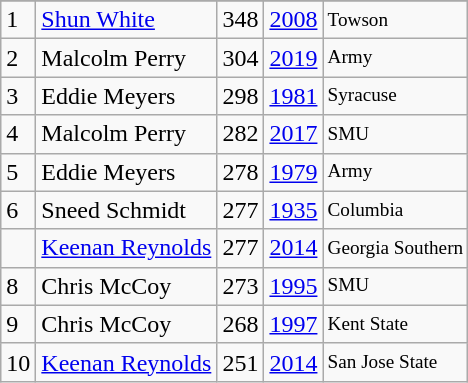<table class="wikitable">
<tr>
</tr>
<tr>
<td>1</td>
<td><a href='#'>Shun White</a></td>
<td>348</td>
<td><a href='#'>2008</a></td>
<td style="font-size:80%;">Towson</td>
</tr>
<tr>
<td>2</td>
<td>Malcolm Perry</td>
<td>304</td>
<td><a href='#'>2019</a></td>
<td style="font-size:80%;">Army</td>
</tr>
<tr>
<td>3</td>
<td>Eddie Meyers</td>
<td>298</td>
<td><a href='#'>1981</a></td>
<td style="font-size:80%;">Syracuse</td>
</tr>
<tr>
<td>4</td>
<td>Malcolm Perry</td>
<td>282</td>
<td><a href='#'>2017</a></td>
<td style="font-size:80%;">SMU</td>
</tr>
<tr>
<td>5</td>
<td>Eddie Meyers</td>
<td>278</td>
<td><a href='#'>1979</a></td>
<td style="font-size:80%;">Army</td>
</tr>
<tr>
<td>6</td>
<td>Sneed Schmidt</td>
<td>277</td>
<td><a href='#'>1935</a></td>
<td style="font-size:80%;">Columbia</td>
</tr>
<tr>
<td></td>
<td><a href='#'>Keenan Reynolds</a></td>
<td>277</td>
<td><a href='#'>2014</a></td>
<td style="font-size:80%;">Georgia Southern</td>
</tr>
<tr>
<td>8</td>
<td>Chris McCoy</td>
<td>273</td>
<td><a href='#'>1995</a></td>
<td style="font-size:80%;">SMU</td>
</tr>
<tr>
<td>9</td>
<td>Chris McCoy</td>
<td>268</td>
<td><a href='#'>1997</a></td>
<td style="font-size:80%;">Kent State</td>
</tr>
<tr>
<td>10</td>
<td><a href='#'>Keenan Reynolds</a></td>
<td>251</td>
<td><a href='#'>2014</a></td>
<td style="font-size:80%;">San Jose State</td>
</tr>
</table>
